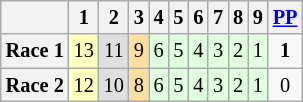<table class="wikitable" style="font-size: 85%;">
<tr>
<th></th>
<th>1</th>
<th>2</th>
<th>3</th>
<th>4</th>
<th>5</th>
<th>6</th>
<th>7</th>
<th>8</th>
<th>9</th>
<th><a href='#'>PP</a></th>
</tr>
<tr align="center">
<th>Race 1</th>
<td style="background:#FFFFBF;">13</td>
<td style="background:#DFDFDF;">11</td>
<td style="background:#FFDF9F;">9</td>
<td style="background:#DFFFDF;">6</td>
<td style="background:#DFFFDF;">5</td>
<td style="background:#DFFFDF;">4</td>
<td style="background:#DFFFDF;">3</td>
<td style="background:#DFFFDF;">2</td>
<td style="background:#DFFFDF;">1</td>
<td><strong>1</strong></td>
</tr>
<tr align="center">
<th>Race 2</th>
<td style="background:#FFFFBF;">12</td>
<td style="background:#DFDFDF;">10</td>
<td style="background:#FFDF9F;">8</td>
<td style="background:#DFFFDF;">6</td>
<td style="background:#DFFFDF;">5</td>
<td style="background:#DFFFDF;">4</td>
<td style="background:#DFFFDF;">3</td>
<td style="background:#DFFFDF;">2</td>
<td style="background:#DFFFDF;">1</td>
<td>0</td>
</tr>
</table>
